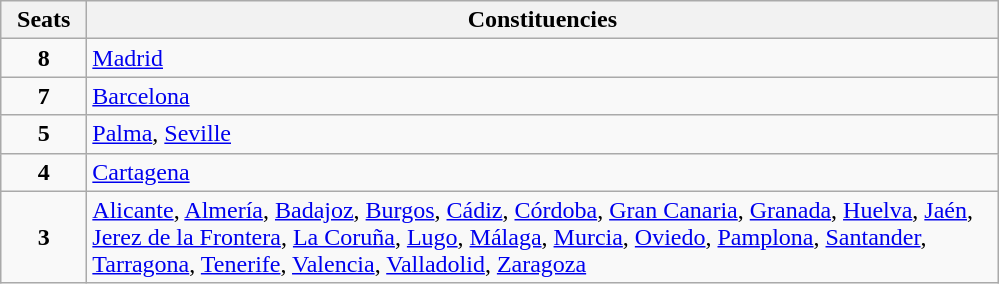<table class="wikitable" style="text-align:left;">
<tr>
<th width="50">Seats</th>
<th width="600">Constituencies</th>
</tr>
<tr>
<td align="center"><strong>8</strong></td>
<td><a href='#'>Madrid</a></td>
</tr>
<tr>
<td align="center"><strong>7</strong></td>
<td><a href='#'>Barcelona</a></td>
</tr>
<tr>
<td align="center"><strong>5</strong></td>
<td><a href='#'>Palma</a>, <a href='#'>Seville</a></td>
</tr>
<tr>
<td align="center"><strong>4</strong></td>
<td><a href='#'>Cartagena</a></td>
</tr>
<tr>
<td align="center"><strong>3</strong></td>
<td><a href='#'>Alicante</a>, <a href='#'>Almería</a>, <a href='#'>Badajoz</a>, <a href='#'>Burgos</a>, <a href='#'>Cádiz</a>, <a href='#'>Córdoba</a>, <a href='#'>Gran Canaria</a>, <a href='#'>Granada</a>, <a href='#'>Huelva</a>, <a href='#'>Jaén</a>, <a href='#'>Jerez de la Frontera</a>, <a href='#'>La Coruña</a>, <a href='#'>Lugo</a>, <a href='#'>Málaga</a>, <a href='#'>Murcia</a>, <a href='#'>Oviedo</a>, <a href='#'>Pamplona</a>, <a href='#'>Santander</a>, <a href='#'>Tarragona</a>, <a href='#'>Tenerife</a>, <a href='#'>Valencia</a>, <a href='#'>Valladolid</a>, <a href='#'>Zaragoza</a></td>
</tr>
</table>
